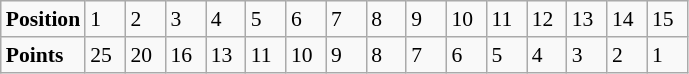<table class="wikitable" style="font-size: 90%;">
<tr>
<td><strong>Position</strong></td>
<td width=20>1</td>
<td width=20>2</td>
<td width=20>3</td>
<td width=20>4</td>
<td width=20>5</td>
<td width=20>6</td>
<td width=20>7</td>
<td width=20>8</td>
<td width=20>9</td>
<td width=20>10</td>
<td width=20>11</td>
<td width=20>12</td>
<td width=20>13</td>
<td width=20>14</td>
<td width=20>15</td>
</tr>
<tr>
<td><strong>Points</strong></td>
<td>25</td>
<td>20</td>
<td>16</td>
<td>13</td>
<td>11</td>
<td>10</td>
<td>9</td>
<td>8</td>
<td>7</td>
<td>6</td>
<td>5</td>
<td>4</td>
<td>3</td>
<td>2</td>
<td>1</td>
</tr>
</table>
